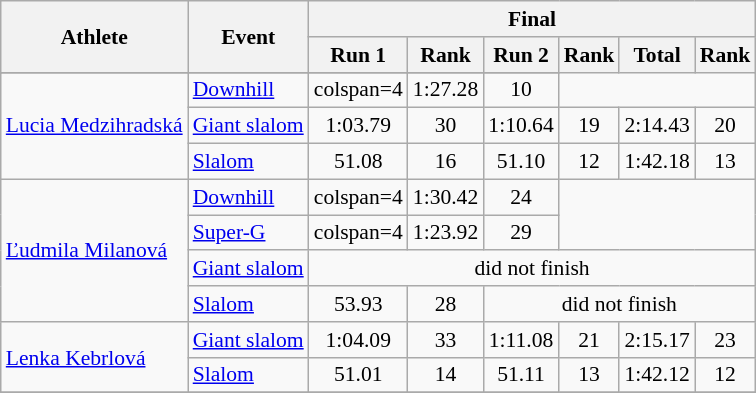<table class="wikitable" style="font-size:90%">
<tr>
<th rowspan="2">Athlete</th>
<th rowspan="2">Event</th>
<th colspan="6">Final</th>
</tr>
<tr>
<th>Run 1</th>
<th>Rank</th>
<th>Run 2</th>
<th>Rank</th>
<th>Total</th>
<th>Rank</th>
</tr>
<tr>
</tr>
<tr align="center">
<td align="left" rowspan=3><a href='#'>Lucia Medzihradská</a></td>
<td align="left"><a href='#'>Downhill</a></td>
<td>colspan=4 </td>
<td>1:27.28</td>
<td>10</td>
</tr>
<tr align="center">
<td align="left"><a href='#'>Giant slalom</a></td>
<td>1:03.79</td>
<td>30</td>
<td>1:10.64</td>
<td>19</td>
<td>2:14.43</td>
<td>20</td>
</tr>
<tr align="center">
<td align="left"><a href='#'>Slalom</a></td>
<td>51.08</td>
<td>16</td>
<td>51.10</td>
<td>12</td>
<td>1:42.18</td>
<td>13</td>
</tr>
<tr align="center">
<td align="left" rowspan=4><a href='#'>Ľudmila Milanová</a></td>
<td align="left"><a href='#'>Downhill</a></td>
<td>colspan=4 </td>
<td>1:30.42</td>
<td>24</td>
</tr>
<tr align="center">
<td align="left"><a href='#'>Super-G</a></td>
<td>colspan=4 </td>
<td>1:23.92</td>
<td>29</td>
</tr>
<tr align="center">
<td align="left"><a href='#'>Giant slalom</a></td>
<td colspan=6>did not finish</td>
</tr>
<tr align="center">
<td align="left"><a href='#'>Slalom</a></td>
<td>53.93</td>
<td>28</td>
<td colspan=4>did not finish</td>
</tr>
<tr align="center">
<td align="left" rowspan=2><a href='#'>Lenka Kebrlová</a></td>
<td align="left"><a href='#'>Giant slalom</a></td>
<td>1:04.09</td>
<td>33</td>
<td>1:11.08</td>
<td>21</td>
<td>2:15.17</td>
<td>23</td>
</tr>
<tr align="center">
<td align="left"><a href='#'>Slalom</a></td>
<td>51.01</td>
<td>14</td>
<td>51.11</td>
<td>13</td>
<td>1:42.12</td>
<td>12</td>
</tr>
<tr align="center">
</tr>
</table>
